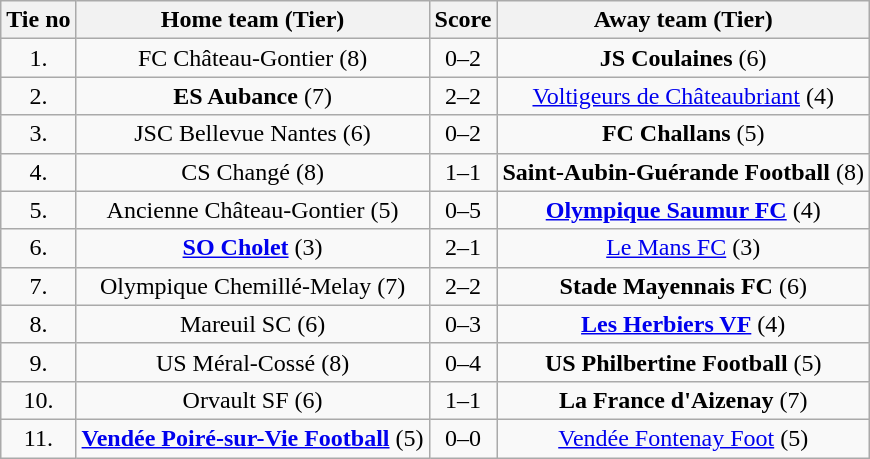<table class="wikitable" style="text-align: center">
<tr>
<th>Tie no</th>
<th>Home team (Tier)</th>
<th>Score</th>
<th>Away team (Tier)</th>
</tr>
<tr>
<td>1.</td>
<td>FC Château-Gontier (8)</td>
<td>0–2</td>
<td><strong>JS Coulaines</strong> (6)</td>
</tr>
<tr>
<td>2.</td>
<td><strong>ES Aubance</strong> (7)</td>
<td>2–2 </td>
<td><a href='#'>Voltigeurs de Châteaubriant</a> (4)</td>
</tr>
<tr>
<td>3.</td>
<td>JSC Bellevue Nantes (6)</td>
<td>0–2</td>
<td><strong>FC Challans</strong> (5)</td>
</tr>
<tr>
<td>4.</td>
<td>CS Changé (8)</td>
<td>1–1 </td>
<td><strong>Saint-Aubin-Guérande Football</strong> (8)</td>
</tr>
<tr>
<td>5.</td>
<td>Ancienne Château-Gontier (5)</td>
<td>0–5</td>
<td><strong><a href='#'>Olympique Saumur FC</a></strong> (4)</td>
</tr>
<tr>
<td>6.</td>
<td><strong><a href='#'>SO Cholet</a></strong> (3)</td>
<td>2–1</td>
<td><a href='#'>Le Mans FC</a> (3)</td>
</tr>
<tr>
<td>7.</td>
<td>Olympique Chemillé-Melay (7)</td>
<td>2–2 </td>
<td><strong>Stade Mayennais FC</strong> (6)</td>
</tr>
<tr>
<td>8.</td>
<td>Mareuil SC (6)</td>
<td>0–3</td>
<td><strong><a href='#'>Les Herbiers VF</a></strong> (4)</td>
</tr>
<tr>
<td>9.</td>
<td>US Méral-Cossé (8)</td>
<td>0–4</td>
<td><strong>US Philbertine Football</strong> (5)</td>
</tr>
<tr>
<td>10.</td>
<td>Orvault SF (6)</td>
<td>1–1 </td>
<td><strong>La France d'Aizenay</strong> (7)</td>
</tr>
<tr>
<td>11.</td>
<td><strong><a href='#'>Vendée Poiré-sur-Vie Football</a></strong> (5)</td>
<td>0–0 </td>
<td><a href='#'>Vendée Fontenay Foot</a> (5)</td>
</tr>
</table>
